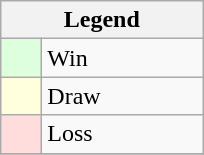<table class="wikitable" border="1">
<tr>
<th colspan="2">Legend</th>
</tr>
<tr>
<td style="background:#ddffdd;" width=20> </td>
<td width=100>Win</td>
</tr>
<tr>
<td style="background:#ffffdd"  width=20> </td>
<td width=100>Draw</td>
</tr>
<tr>
<td style="background:#ffdddd;" width=20> </td>
<td width=100>Loss</td>
</tr>
<tr>
</tr>
</table>
